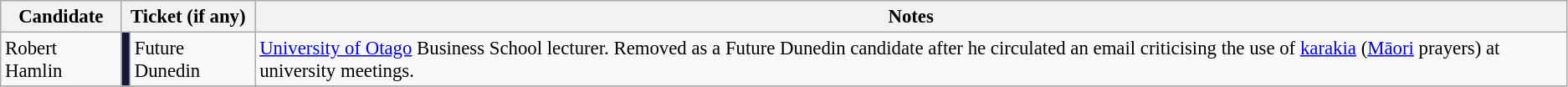<table class="wikitable" style="font-size: 95%">
<tr>
<th>Candidate</th>
<th colspan="2">Ticket (if any)</th>
<th>Notes</th>
</tr>
<tr>
<td>Robert Hamlin</td>
<td style="background-color:#161736ff"></td>
<td>Future Dunedin</td>
<td><a href='#'>University of Otago</a> Business School lecturer. Removed as a Future Dunedin candidate after he circulated an email criticising the use of <a href='#'>karakia</a> (<a href='#'>Māori</a> prayers) at university meetings.</td>
</tr>
<tr>
</tr>
</table>
